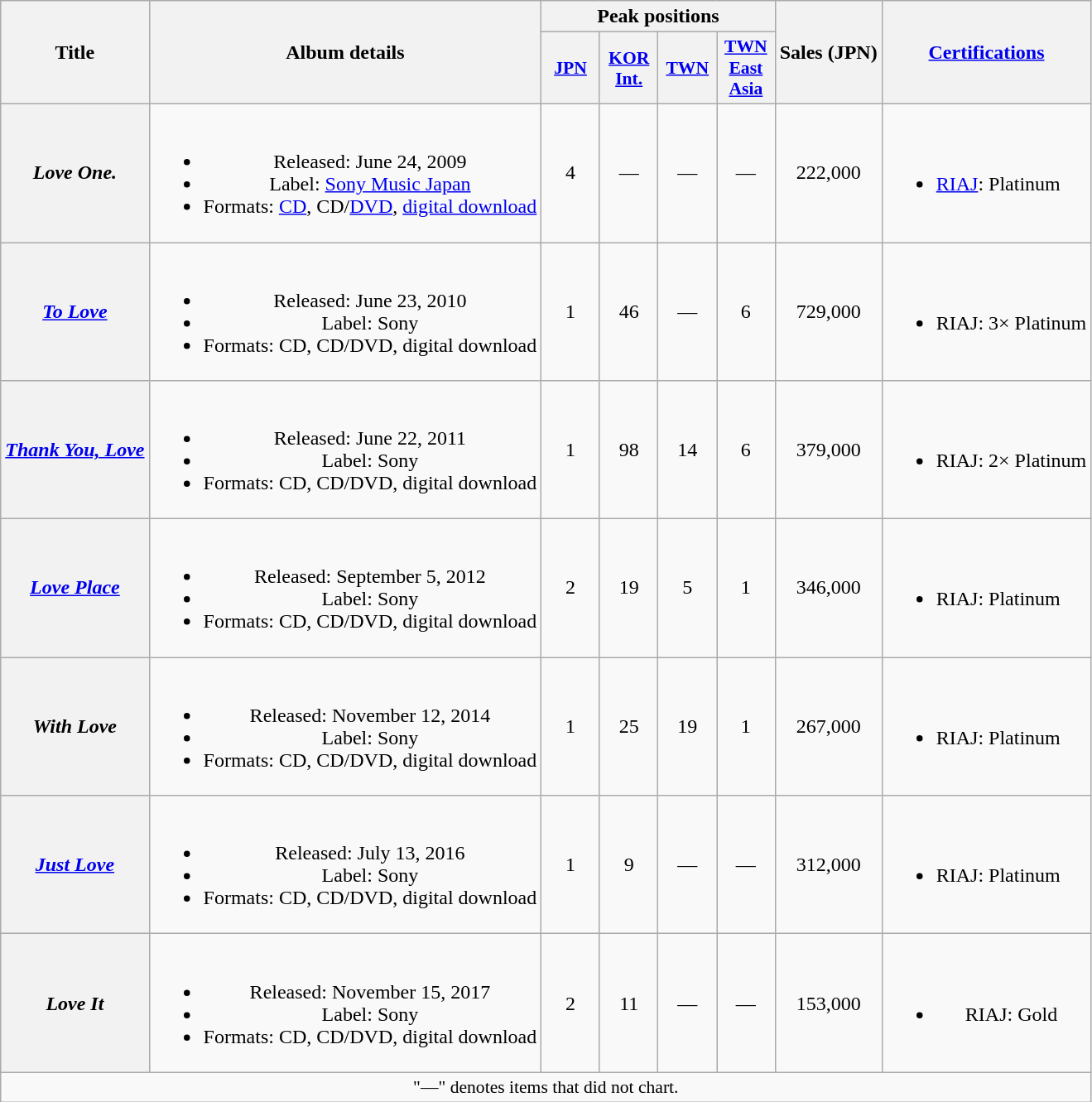<table class="wikitable plainrowheaders" style="text-align:center;">
<tr>
<th rowspan="2">Title</th>
<th rowspan="2">Album details</th>
<th colspan="4">Peak positions</th>
<th rowspan="2">Sales (JPN)</th>
<th rowspan="2"><a href='#'>Certifications</a></th>
</tr>
<tr>
<th scope="col" style="width:2.8em;font-size:90%;"><a href='#'>JPN</a><br></th>
<th scope="col" style="width:2.8em;font-size:90%;"><a href='#'>KOR Int.</a><br></th>
<th scope="col" style="width:2.8em;font-size:90%;"><a href='#'>TWN</a><br></th>
<th scope="col" style="width:2.8em;font-size:90%;"><a href='#'>TWN East Asia</a><br></th>
</tr>
<tr>
<th scope="row"><em>Love One.</em></th>
<td><br><ul><li>Released: June 24, 2009</li><li>Label: <a href='#'>Sony Music Japan</a></li><li>Formats: <a href='#'>CD</a>, CD/<a href='#'>DVD</a>, <a href='#'>digital download</a></li></ul></td>
<td>4</td>
<td>—</td>
<td>—</td>
<td>—</td>
<td>222,000</td>
<td align="left"><br><ul><li><a href='#'>RIAJ</a>: Platinum</li></ul></td>
</tr>
<tr>
<th scope="row"><em><a href='#'>To Love</a></em></th>
<td><br><ul><li>Released: June 23, 2010</li><li>Label: Sony</li><li>Formats: CD, CD/DVD, digital download</li></ul></td>
<td>1</td>
<td>46</td>
<td>—</td>
<td>6</td>
<td>729,000</td>
<td align="left"><br><ul><li>RIAJ: 3× Platinum</li></ul></td>
</tr>
<tr>
<th scope="row"><em><a href='#'>Thank You, Love</a></em></th>
<td><br><ul><li>Released: June 22, 2011</li><li>Label: Sony</li><li>Formats: CD, CD/DVD, digital download</li></ul></td>
<td>1</td>
<td>98</td>
<td>14</td>
<td>6</td>
<td>379,000</td>
<td align="left"><br><ul><li>RIAJ: 2× Platinum</li></ul></td>
</tr>
<tr>
<th scope="row"><em><a href='#'>Love Place</a></em></th>
<td><br><ul><li>Released: September 5, 2012</li><li>Label: Sony</li><li>Formats: CD, CD/DVD, digital download</li></ul></td>
<td>2</td>
<td>19</td>
<td>5</td>
<td>1</td>
<td>346,000</td>
<td align="left"><br><ul><li>RIAJ: Platinum</li></ul></td>
</tr>
<tr>
<th scope="row"><em>With Love</em></th>
<td><br><ul><li>Released: November 12, 2014</li><li>Label: Sony</li><li>Formats: CD, CD/DVD, digital download</li></ul></td>
<td>1</td>
<td>25</td>
<td>19</td>
<td>1</td>
<td>267,000</td>
<td align="left"><br><ul><li>RIAJ: Platinum</li></ul></td>
</tr>
<tr>
<th scope="row"><em><a href='#'>Just Love</a></em></th>
<td><br><ul><li>Released: July 13, 2016</li><li>Label: Sony</li><li>Formats: CD, CD/DVD, digital download</li></ul></td>
<td>1</td>
<td>9</td>
<td>—</td>
<td>—</td>
<td>312,000</td>
<td align="left"><br><ul><li>RIAJ: Platinum</li></ul></td>
</tr>
<tr>
<th scope="row"><em>Love It</em></th>
<td><br><ul><li>Released: November 15, 2017</li><li>Label: Sony</li><li>Formats: CD, CD/DVD, digital download</li></ul></td>
<td>2</td>
<td>11</td>
<td>—</td>
<td>—</td>
<td>153,000</td>
<td><br><ul><li>RIAJ: Gold</li></ul></td>
</tr>
<tr>
<td colspan="12" align="center" style="font-size:90%;">"—" denotes items that did not chart.</td>
</tr>
</table>
